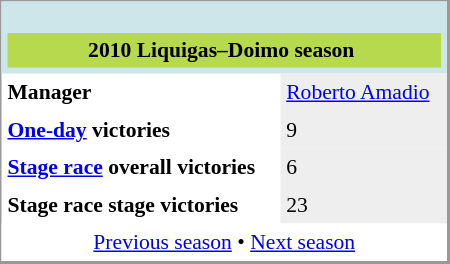<table align="right" cellpadding="4" cellspacing="0" style="margin-left:1em; width:300px; font-size:90%; border:1px solid #999; border-right-width:2px; border-bottom-width:2px; background-color:white;">
<tr>
<th colspan="2" style="background-color:#CDE6EA;"><br><table style="background:#B7D94E;text-align:center;width:100%;">
<tr>
<td style="background:#B7D94E;" align="center" width="100%"><span>2010 Liquigas–Doimo season</span></td>
<td padding=15px></td>
</tr>
</table>
</th>
</tr>
<tr>
<td><strong>Manager </strong></td>
<td bgcolor=#EEEEEE><a href='#'>Roberto Amadio</a></td>
</tr>
<tr>
<td><strong><a href='#'>One-day</a> victories</strong></td>
<td bgcolor=#EEEEEE>9</td>
</tr>
<tr>
<td><strong><a href='#'>Stage race</a> overall victories</strong></td>
<td bgcolor=#EEEEEE>6</td>
</tr>
<tr>
<td><strong>Stage race stage victories</strong></td>
<td bgcolor=#EEEEEE>23</td>
</tr>
<tr>
<td colspan="2" bgcolor="white" align="center"><a href='#'>Previous season</a> • <a href='#'>Next season</a></td>
</tr>
</table>
